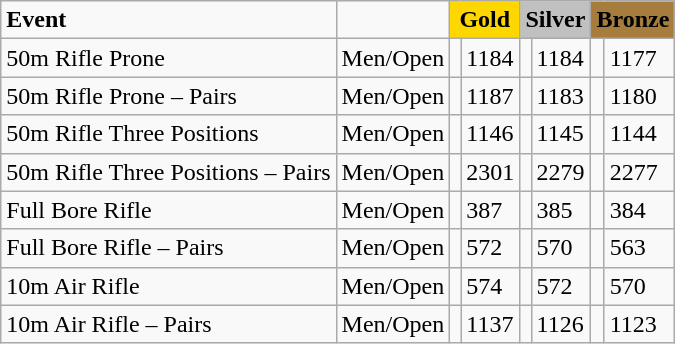<table class="wikitable">
<tr>
<td><strong>Event</strong></td>
<td></td>
<td !  style="text-align:center; background:gold;" colspan="2"><strong>Gold</strong></td>
<td !  style="text-align:center; background:silver;" colspan="2"><strong>Silver</strong></td>
<td !  style="text-align:center; background:#a67d3d;" colspan="2"><strong>Bronze</strong></td>
</tr>
<tr>
<td>50m Rifle Prone</td>
<td>Men/Open</td>
<td></td>
<td>1184</td>
<td></td>
<td>1184</td>
<td></td>
<td>1177</td>
</tr>
<tr>
<td>50m Rifle Prone – Pairs</td>
<td>Men/Open</td>
<td></td>
<td>1187</td>
<td></td>
<td>1183</td>
<td></td>
<td>1180</td>
</tr>
<tr>
<td>50m Rifle Three Positions</td>
<td>Men/Open</td>
<td></td>
<td>1146</td>
<td></td>
<td>1145</td>
<td></td>
<td>1144</td>
</tr>
<tr>
<td>50m Rifle Three Positions – Pairs</td>
<td>Men/Open</td>
<td></td>
<td>2301</td>
<td></td>
<td>2279</td>
<td></td>
<td>2277</td>
</tr>
<tr>
<td>Full Bore Rifle</td>
<td>Men/Open</td>
<td></td>
<td>387</td>
<td></td>
<td>385</td>
<td></td>
<td>384</td>
</tr>
<tr>
<td>Full Bore Rifle – Pairs</td>
<td>Men/Open</td>
<td></td>
<td>572</td>
<td></td>
<td>570</td>
<td></td>
<td>563</td>
</tr>
<tr>
<td>10m Air Rifle</td>
<td>Men/Open</td>
<td></td>
<td>574</td>
<td></td>
<td>572</td>
<td></td>
<td>570</td>
</tr>
<tr>
<td>10m Air Rifle – Pairs</td>
<td>Men/Open</td>
<td></td>
<td>1137</td>
<td></td>
<td>1126</td>
<td></td>
<td>1123</td>
</tr>
</table>
